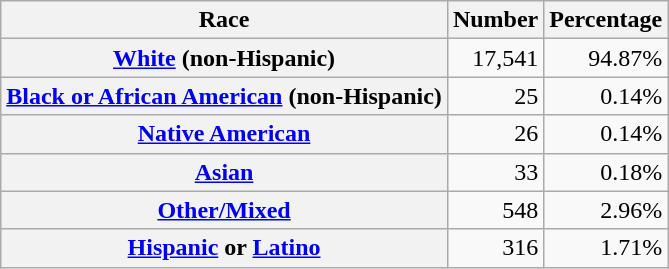<table class="wikitable" style="text-align:right">
<tr>
<th scope="col">Race</th>
<th scope="col">Number</th>
<th scope="col">Percentage</th>
</tr>
<tr>
<th scope="row"><a href='#'>White</a> (non-Hispanic)</th>
<td>17,541</td>
<td>94.87%</td>
</tr>
<tr>
<th scope="row"><a href='#'>Black or African American</a> (non-Hispanic)</th>
<td>25</td>
<td>0.14%</td>
</tr>
<tr>
<th scope="row"><a href='#'>Native American</a></th>
<td>26</td>
<td>0.14%</td>
</tr>
<tr>
<th scope="row"><a href='#'>Asian</a></th>
<td>33</td>
<td>0.18%</td>
</tr>
<tr>
<th scope="row"><a href='#'>Other/Mixed</a></th>
<td>548</td>
<td>2.96%</td>
</tr>
<tr>
<th scope="row"><a href='#'>Hispanic</a> or <a href='#'>Latino</a></th>
<td>316</td>
<td>1.71%</td>
</tr>
</table>
